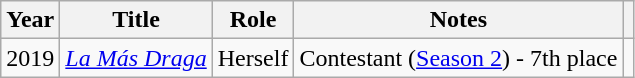<table class="wikitable">
<tr>
<th>Year</th>
<th>Title</th>
<th>Role</th>
<th>Notes</th>
<th style="text-align: center;" class="unsortable"></th>
</tr>
<tr>
<td>2019</td>
<td><em><a href='#'>La Más Draga</a></em></td>
<td rowspan="3">Herself</td>
<td>Contestant (<a href='#'>Season 2</a>) - 7th place</td>
<td></td>
</tr>
</table>
